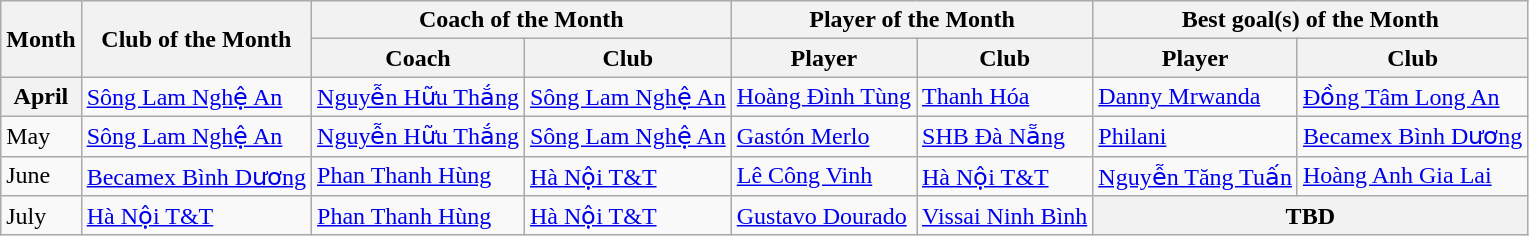<table class="wikitable">
<tr>
<th rowspan="2">Month</th>
<th rowspan="2">Club of the Month</th>
<th colspan="2">Coach of the Month</th>
<th colspan="2">Player of the Month</th>
<th colspan="2">Best goal(s) of the Month</th>
</tr>
<tr>
<th>Coach</th>
<th>Club</th>
<th>Player</th>
<th>Club</th>
<th>Player</th>
<th>Club</th>
</tr>
<tr>
<th>April</th>
<td><a href='#'>Sông Lam Nghệ An</a></td>
<td> <a href='#'>Nguyễn Hữu Thắng</a></td>
<td><a href='#'>Sông Lam Nghệ An</a></td>
<td> <a href='#'>Hoàng Đình Tùng</a></td>
<td><a href='#'>Thanh Hóa</a></td>
<td> <a href='#'>Danny Mrwanda</a></td>
<td><a href='#'>Đồng Tâm Long An</a></td>
</tr>
<tr>
<td>May</td>
<td><a href='#'>Sông Lam Nghệ An</a></td>
<td> <a href='#'>Nguyễn Hữu Thắng</a></td>
<td><a href='#'>Sông Lam Nghệ An</a></td>
<td> <a href='#'>Gastón Merlo</a></td>
<td><a href='#'>SHB Đà Nẵng</a></td>
<td> <a href='#'>Philani</a></td>
<td><a href='#'>Becamex Bình Dương</a></td>
</tr>
<tr>
<td>June</td>
<td><a href='#'>Becamex Bình Dương</a></td>
<td> <a href='#'>Phan Thanh Hùng</a></td>
<td><a href='#'>Hà Nội T&T</a></td>
<td> <a href='#'>Lê Công Vinh</a></td>
<td><a href='#'>Hà Nội T&T</a></td>
<td> <a href='#'>Nguyễn Tăng Tuấn</a></td>
<td><a href='#'>Hoàng Anh Gia Lai</a></td>
</tr>
<tr>
<td>July</td>
<td><a href='#'>Hà Nội T&T</a></td>
<td> <a href='#'>Phan Thanh Hùng</a></td>
<td><a href='#'>Hà Nội T&T</a></td>
<td> <a href='#'>Gustavo Dourado</a></td>
<td><a href='#'>Vissai Ninh Bình</a></td>
<th colspan="2">TBD</th>
</tr>
</table>
